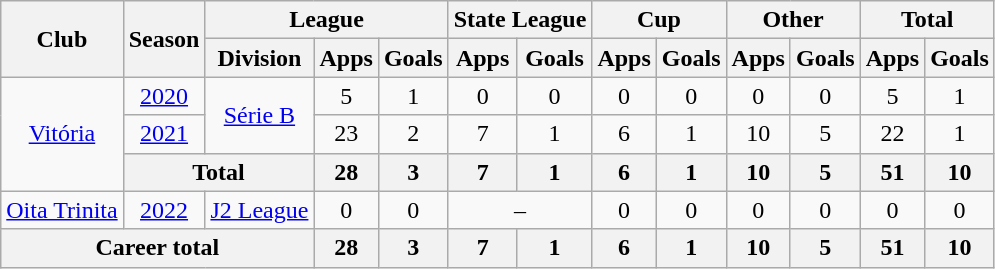<table class="wikitable" style="text-align: center">
<tr>
<th rowspan="2">Club</th>
<th rowspan="2">Season</th>
<th colspan="3">League</th>
<th colspan="2">State League</th>
<th colspan="2">Cup</th>
<th colspan="2">Other</th>
<th colspan="2">Total</th>
</tr>
<tr>
<th>Division</th>
<th>Apps</th>
<th>Goals</th>
<th>Apps</th>
<th>Goals</th>
<th>Apps</th>
<th>Goals</th>
<th>Apps</th>
<th>Goals</th>
<th>Apps</th>
<th>Goals</th>
</tr>
<tr>
<td rowspan="3"><a href='#'>Vitória</a></td>
<td><a href='#'>2020</a></td>
<td rowspan="2"><a href='#'>Série B</a></td>
<td>5</td>
<td>1</td>
<td>0</td>
<td>0</td>
<td>0</td>
<td>0</td>
<td>0</td>
<td>0</td>
<td>5</td>
<td>1</td>
</tr>
<tr>
<td><a href='#'>2021</a></td>
<td>23</td>
<td>2</td>
<td>7</td>
<td>1</td>
<td>6</td>
<td>1</td>
<td>10</td>
<td>5</td>
<td>22</td>
<td>1</td>
</tr>
<tr>
<th colspan="2"><strong>Total</strong></th>
<th>28</th>
<th>3</th>
<th>7</th>
<th>1</th>
<th>6</th>
<th>1</th>
<th>10</th>
<th>5</th>
<th>51</th>
<th>10</th>
</tr>
<tr>
<td><a href='#'>Oita Trinita</a></td>
<td><a href='#'>2022</a></td>
<td><a href='#'>J2 League</a></td>
<td>0</td>
<td>0</td>
<td colspan="2">–</td>
<td>0</td>
<td>0</td>
<td>0</td>
<td>0</td>
<td>0</td>
<td>0</td>
</tr>
<tr>
<th colspan="3"><strong>Career total</strong></th>
<th>28</th>
<th>3</th>
<th>7</th>
<th>1</th>
<th>6</th>
<th>1</th>
<th>10</th>
<th>5</th>
<th>51</th>
<th>10</th>
</tr>
</table>
